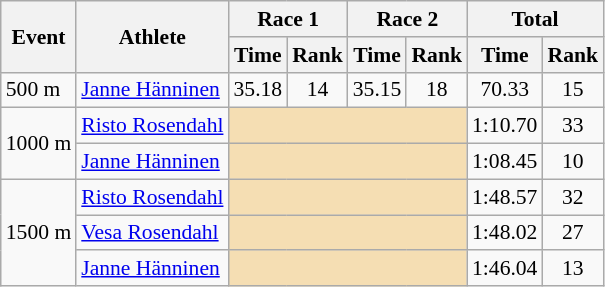<table class="wikitable" border="1" style="font-size:90%">
<tr>
<th rowspan=2>Event</th>
<th rowspan=2>Athlete</th>
<th colspan=2>Race 1</th>
<th colspan=2>Race 2</th>
<th colspan=2>Total</th>
</tr>
<tr>
<th>Time</th>
<th>Rank</th>
<th>Time</th>
<th>Rank</th>
<th>Time</th>
<th>Rank</th>
</tr>
<tr>
<td>500 m</td>
<td><a href='#'>Janne Hänninen</a></td>
<td align=center>35.18</td>
<td align=center>14</td>
<td align=center>35.15</td>
<td align=center>18</td>
<td align=center>70.33</td>
<td align=center>15</td>
</tr>
<tr>
<td rowspan=2>1000 m</td>
<td><a href='#'>Risto Rosendahl</a></td>
<td colspan="4" bgcolor="wheat"></td>
<td align=center>1:10.70</td>
<td align=center>33</td>
</tr>
<tr>
<td><a href='#'>Janne Hänninen</a></td>
<td colspan="4" bgcolor="wheat"></td>
<td align=center>1:08.45</td>
<td align=center>10</td>
</tr>
<tr>
<td rowspan=3>1500 m</td>
<td><a href='#'>Risto Rosendahl</a></td>
<td colspan="4" bgcolor="wheat"></td>
<td align=center>1:48.57</td>
<td align=center>32</td>
</tr>
<tr>
<td><a href='#'>Vesa Rosendahl</a></td>
<td colspan="4" bgcolor="wheat"></td>
<td align=center>1:48.02</td>
<td align=center>27</td>
</tr>
<tr>
<td><a href='#'>Janne Hänninen</a></td>
<td colspan="4" bgcolor="wheat"></td>
<td align=center>1:46.04</td>
<td align=center>13</td>
</tr>
</table>
